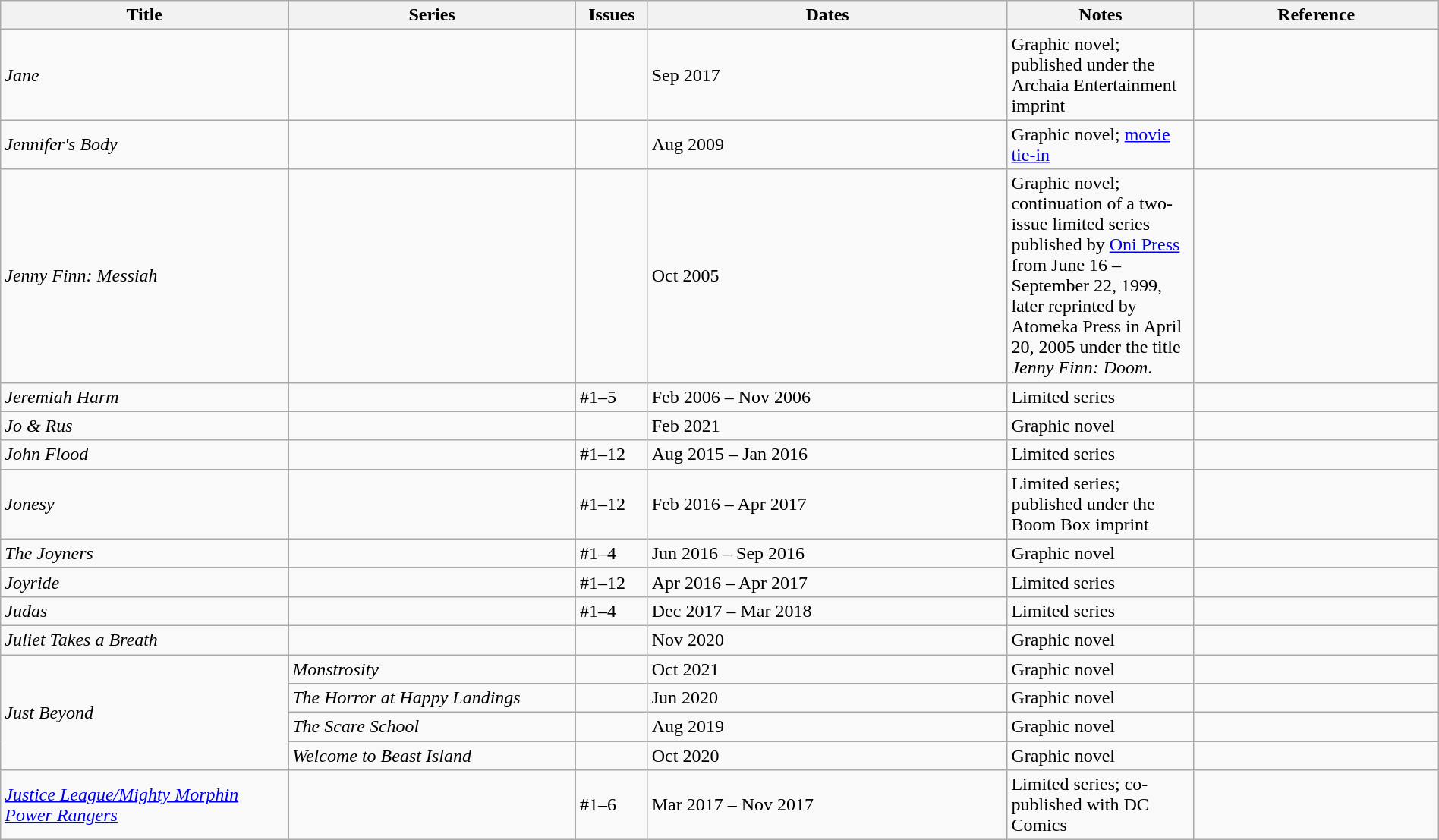<table class="wikitable sortable" style="width:100%;">
<tr>
<th width=20%>Title</th>
<th width=20%>Series</th>
<th width=5%>Issues</th>
<th width=25%>Dates</th>
<th width=13%>Notes</th>
<th>Reference</th>
</tr>
<tr>
<td><em>Jane</em></td>
<td></td>
<td></td>
<td>Sep 2017</td>
<td>Graphic novel; published under the Archaia Entertainment imprint</td>
<td></td>
</tr>
<tr>
<td><em>Jennifer's Body</em></td>
<td></td>
<td></td>
<td>Aug 2009</td>
<td>Graphic novel; <a href='#'>movie tie-in</a></td>
<td></td>
</tr>
<tr>
<td><em>Jenny Finn: Messiah</em></td>
<td></td>
<td></td>
<td>Oct 2005</td>
<td>Graphic novel; continuation of a two-issue limited series published by <a href='#'>Oni Press</a> from June 16 – September 22, 1999, later reprinted by Atomeka Press in April 20, 2005 under the title <em>Jenny Finn: Doom</em>.</td>
<td></td>
</tr>
<tr>
<td><em>Jeremiah Harm</em></td>
<td></td>
<td>#1–5</td>
<td>Feb 2006 – Nov 2006</td>
<td>Limited series</td>
<td></td>
</tr>
<tr>
<td><em>Jo & Rus</em></td>
<td></td>
<td></td>
<td>Feb 2021</td>
<td>Graphic novel</td>
<td></td>
</tr>
<tr>
<td><em>John Flood</em></td>
<td></td>
<td>#1–12</td>
<td>Aug 2015 – Jan 2016</td>
<td>Limited series</td>
<td></td>
</tr>
<tr>
<td><em>Jonesy</em></td>
<td></td>
<td>#1–12</td>
<td>Feb 2016 – Apr 2017</td>
<td>Limited series;  published under the Boom Box imprint</td>
<td></td>
</tr>
<tr>
<td><em>The Joyners</em></td>
<td></td>
<td>#1–4</td>
<td>Jun 2016 – Sep 2016</td>
<td>Graphic novel</td>
<td></td>
</tr>
<tr>
<td><em>Joyride</em></td>
<td></td>
<td>#1–12</td>
<td>Apr 2016 – Apr 2017</td>
<td>Limited series</td>
<td></td>
</tr>
<tr>
<td><em>Judas</em></td>
<td></td>
<td>#1–4</td>
<td>Dec 2017 – Mar 2018</td>
<td>Limited series</td>
<td></td>
</tr>
<tr>
<td><em>Juliet Takes a Breath</em></td>
<td></td>
<td></td>
<td>Nov 2020</td>
<td>Graphic novel</td>
<td></td>
</tr>
<tr>
<td rowspan="4"><em>Just Beyond</em></td>
<td><em>Monstrosity</em></td>
<td></td>
<td>Oct 2021</td>
<td>Graphic novel</td>
<td></td>
</tr>
<tr>
<td><em>The Horror at Happy Landings</em></td>
<td></td>
<td>Jun 2020</td>
<td>Graphic novel</td>
<td></td>
</tr>
<tr>
<td><em>The Scare School</em></td>
<td></td>
<td>Aug 2019</td>
<td>Graphic novel</td>
<td></td>
</tr>
<tr>
<td><em>Welcome to Beast Island</em></td>
<td></td>
<td>Oct 2020</td>
<td>Graphic novel</td>
<td></td>
</tr>
<tr>
<td><em><a href='#'>Justice League/Mighty Morphin Power Rangers</a></em></td>
<td></td>
<td>#1–6</td>
<td>Mar 2017 – Nov 2017</td>
<td>Limited series; co-published with DC Comics</td>
<td></td>
</tr>
</table>
